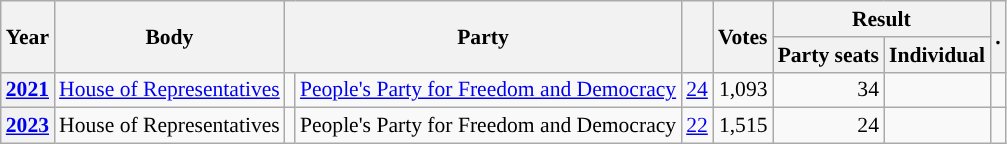<table class="wikitable plainrowheaders sortable" border=2 cellpadding=4 cellspacing=0 style="border: 1px #aaa solid; font-size: 90%; text-align:center;">
<tr>
<th scope="col" rowspan=2>Year</th>
<th scope="col" rowspan=2>Body</th>
<th scope="col" colspan=2 rowspan=2>Party</th>
<th scope="col" rowspan=2></th>
<th scope="col" rowspan=2>Votes</th>
<th scope="colgroup" colspan=2>Result</th>
<th scope="col" rowspan=2 class="unsortable">.</th>
</tr>
<tr>
<th scope="col">Party seats</th>
<th scope="col">Individual</th>
</tr>
<tr>
<th scope="row"><a href='#'>2021</a></th>
<td><a href='#'>House of Representatives</a></td>
<td style="background-color:"></td>
<td><a href='#'>People's Party for Freedom and Democracy</a></td>
<td style=text-align:right><a href='#'>24</a></td>
<td style=text-align:right>1,093</td>
<td style=text-align:right>34</td>
<td></td>
<td></td>
</tr>
<tr>
<th scope="row"><a href='#'>2023</a></th>
<td>House of Representatives</td>
<td style="background-color:"></td>
<td>People's Party for Freedom and Democracy</td>
<td style=text-align:right><a href='#'>22</a></td>
<td style=text-align:right>1,515</td>
<td style=text-align:right>24</td>
<td></td>
<td></td>
</tr>
</table>
